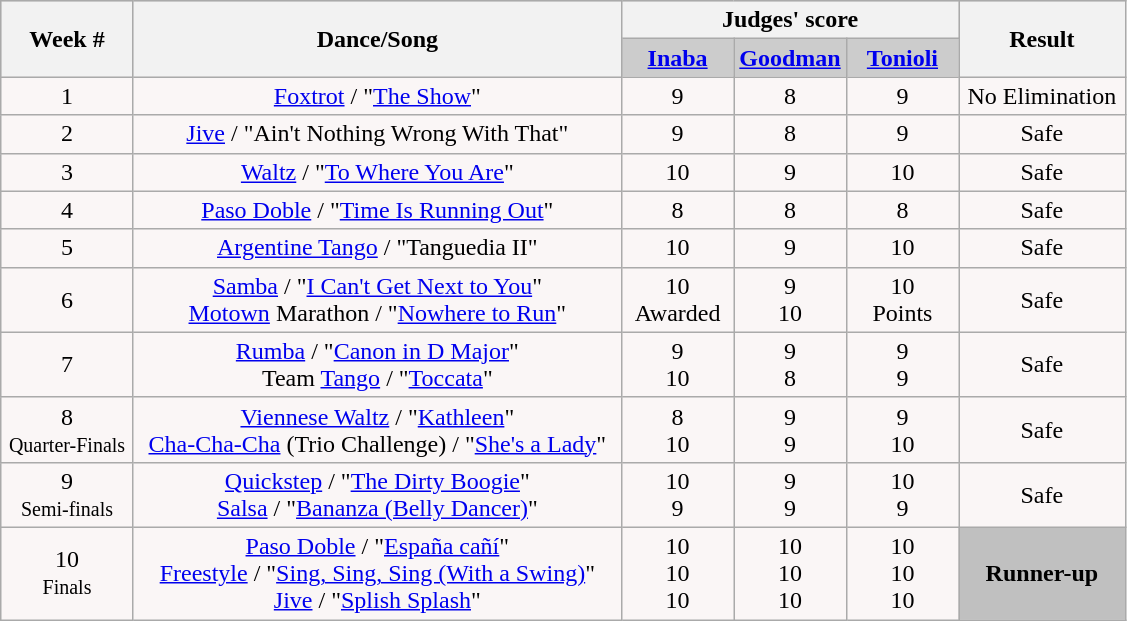<table class="wikitable collapsible collapsed">
<tr style="text-align: center; background:#ccc;">
<th rowspan="2">Week #</th>
<th rowspan="2">Dance/Song</th>
<th colspan="3">Judges' score</th>
<th rowspan="2">Result</th>
</tr>
<tr style="text-align: center; background:#ccc;">
<td style="width:10%; "><strong><a href='#'>Inaba</a></strong></td>
<td style="width:10%; "><strong><a href='#'>Goodman</a></strong></td>
<td style="width:10%; "><strong><a href='#'>Tonioli</a></strong></td>
</tr>
<tr style="text-align: center; background:#faf6f6;">
<td>1</td>
<td><a href='#'>Foxtrot</a> / "<a href='#'>The Show</a>"</td>
<td>9</td>
<td>8</td>
<td>9</td>
<td>No Elimination</td>
</tr>
<tr style="text-align: center; background:#faf6f6;">
<td>2</td>
<td><a href='#'>Jive</a> / "Ain't Nothing Wrong With That"</td>
<td>9</td>
<td>8</td>
<td>9</td>
<td>Safe</td>
</tr>
<tr style="text-align:center; background:#faf6f6;">
<td>3</td>
<td><a href='#'>Waltz</a> / "<a href='#'>To Where You Are</a>"</td>
<td>10</td>
<td>9</td>
<td>10</td>
<td>Safe</td>
</tr>
<tr style="text-align: center; background:#faf6f6;">
<td>4</td>
<td><a href='#'>Paso Doble</a> / "<a href='#'>Time Is Running Out</a>"</td>
<td>8</td>
<td>8</td>
<td>8</td>
<td>Safe</td>
</tr>
<tr style="text-align:center; background:#faf6f6;">
<td>5</td>
<td><a href='#'>Argentine Tango</a> / "Tanguedia II"</td>
<td>10</td>
<td>9</td>
<td>10</td>
<td>Safe</td>
</tr>
<tr style="text-align: center; background:#faf6f6;">
<td>6</td>
<td><a href='#'>Samba</a> / "<a href='#'>I Can't Get Next to You</a>" <br> <a href='#'>Motown</a> Marathon / "<a href='#'>Nowhere to Run</a>"</td>
<td>10 <br> Awarded</td>
<td>9 <br> 10</td>
<td>10 <br> Points</td>
<td>Safe</td>
</tr>
<tr style="text-align: center; background:#faf6f6;">
<td>7</td>
<td><a href='#'>Rumba</a> / "<a href='#'>Canon in D Major</a>" <br> Team <a href='#'>Tango</a> / "<a href='#'>Toccata</a>"</td>
<td>9 <br>10</td>
<td>9 <br>8</td>
<td>9 <br>9</td>
<td>Safe</td>
</tr>
<tr style="text-align: center; background:#faf6f6;">
<td>8<br><small>Quarter-Finals</small></td>
<td><a href='#'>Viennese Waltz</a> / "<a href='#'>Kathleen</a>" <br> <a href='#'>Cha-Cha-Cha</a> (Trio Challenge) / "<a href='#'>She's a Lady</a>"</td>
<td>8 <br>10</td>
<td>9 <br>9</td>
<td>9 <br>10</td>
<td>Safe</td>
</tr>
<tr style="text-align: center; background:#faf6f6;">
<td>9<br><small>Semi-finals</small></td>
<td><a href='#'>Quickstep</a> / "<a href='#'>The Dirty Boogie</a>" <br> <a href='#'>Salsa</a> / "<a href='#'>Bananza (Belly Dancer)</a>"</td>
<td>10<br>9</td>
<td>9 <br>9</td>
<td>10<br>9</td>
<td>Safe</td>
</tr>
<tr style="text-align: center; background:#faf6f6;">
<td>10<br><small>Finals</small></td>
<td><a href='#'>Paso Doble</a> / "<a href='#'>España cañí</a>" <br> <a href='#'>Freestyle</a> / "<a href='#'>Sing, Sing, Sing (With a Swing)</a>" <br> <a href='#'>Jive</a> / "<a href='#'>Splish Splash</a>"</td>
<td>10 <br>10<br>10</td>
<td>10 <br>10<br>10</td>
<td>10 <br>10<br>10</td>
<th style="background:silver;">Runner-up</th>
</tr>
</table>
